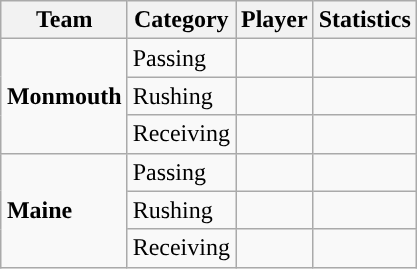<table class="wikitable" style="float: right;">
<tr>
<th>Team</th>
<th>Category</th>
<th>Player</th>
<th>Statistics</th>
</tr>
<tr>
<td rowspan=3><strong>Monmouth</strong></td>
<td>Passing</td>
<td></td>
<td></td>
</tr>
<tr>
<td>Rushing</td>
<td></td>
<td></td>
</tr>
<tr>
<td>Receiving</td>
<td></td>
<td></td>
</tr>
<tr>
<td rowspan=3><strong>Maine</strong></td>
<td>Passing</td>
<td></td>
<td></td>
</tr>
<tr>
<td>Rushing</td>
<td></td>
<td></td>
</tr>
<tr>
<td>Receiving</td>
<td></td>
<td></td>
</tr>
</table>
